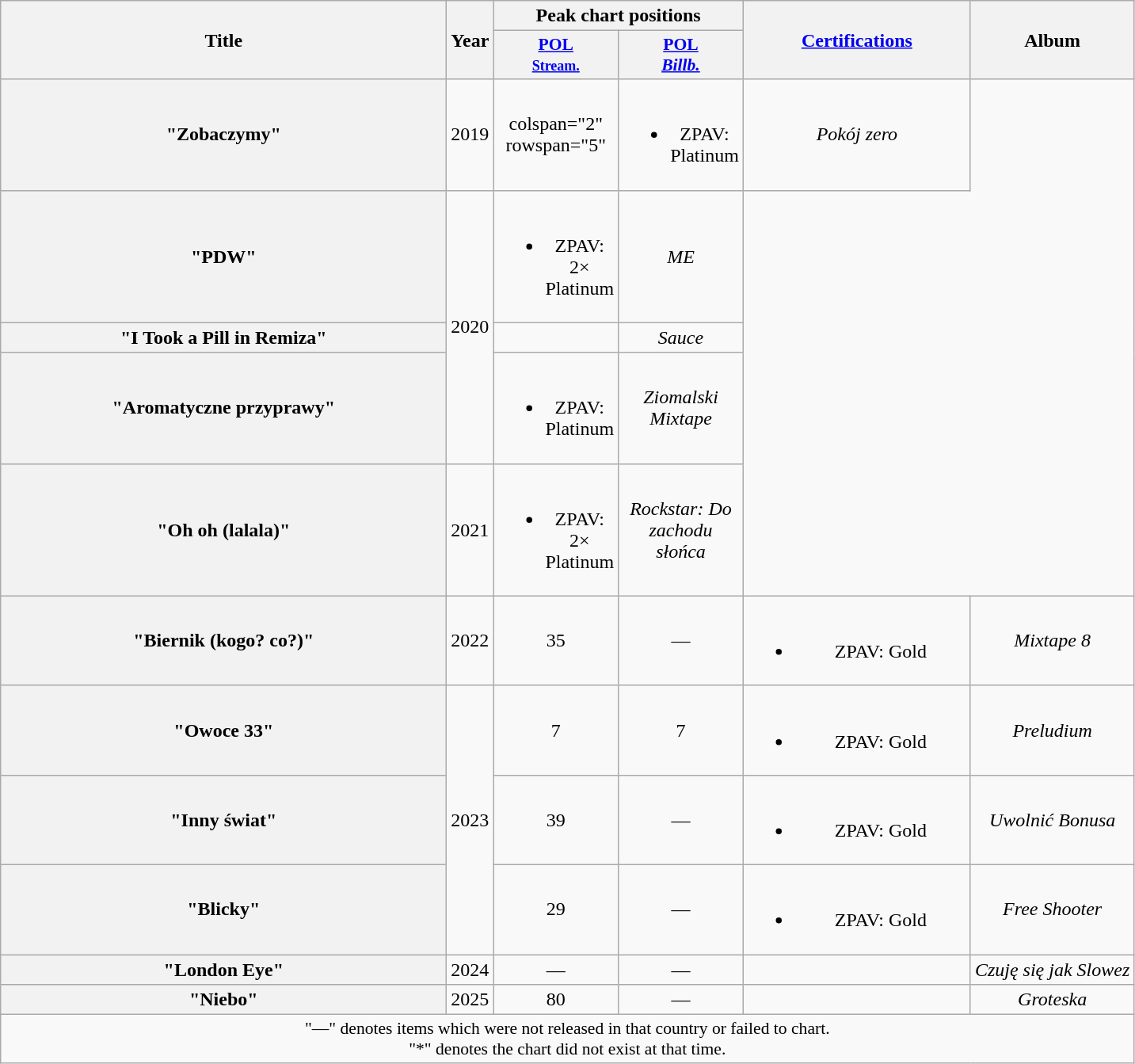<table class="wikitable plainrowheaders" style="text-align:center;">
<tr>
<th scope="col" rowspan="2" style="width:23em;">Title</th>
<th scope="col" rowspan="2" style="width:1em;">Year</th>
<th scope="col" colspan="2">Peak chart positions</th>
<th scope="col" rowspan="2" style="width:11.5em;"><a href='#'>Certifications</a></th>
<th scope="col" rowspan="2">Album</th>
</tr>
<tr>
<th style="width:3em;font-size:90%"><a href='#'>POL<br><small>Stream.</small></a><br></th>
<th style="width:3em;font-size:90%"><a href='#'>POL<br><em>Billb.</em></a><br></th>
</tr>
<tr>
<th scope="row">"Zobaczymy"<br></th>
<td>2019</td>
<td>colspan="2" rowspan="5" </td>
<td><br><ul><li>ZPAV: Platinum</li></ul></td>
<td><em>Pokój zero</em></td>
</tr>
<tr>
<th scope="row">"PDW"<br></th>
<td rowspan="3">2020</td>
<td><br><ul><li>ZPAV: 2× Platinum</li></ul></td>
<td><em>ME</em></td>
</tr>
<tr>
<th scope="row">"I Took a Pill in Remiza"<br></th>
<td></td>
<td><em>Sauce</em></td>
</tr>
<tr>
<th scope="row">"Aromatyczne przyprawy"<br></th>
<td><br><ul><li>ZPAV: Platinum</li></ul></td>
<td><em>Ziomalski Mixtape</em></td>
</tr>
<tr>
<th scope="row">"Oh oh (lalala)"<br></th>
<td>2021</td>
<td><br><ul><li>ZPAV: 2× Platinum</li></ul></td>
<td><em>Rockstar: Do zachodu słońca</em></td>
</tr>
<tr>
<th scope="row">"Biernik (kogo? co?)"<br></th>
<td>2022</td>
<td>35</td>
<td>—</td>
<td><br><ul><li>ZPAV: Gold</li></ul></td>
<td><em>Mixtape 8</em></td>
</tr>
<tr>
<th scope="row">"Owoce 33"<br></th>
<td rowspan="3">2023</td>
<td>7</td>
<td>7</td>
<td><br><ul><li>ZPAV: Gold</li></ul></td>
<td><em>Preludium</em></td>
</tr>
<tr>
<th scope="row">"Inny świat"<br></th>
<td>39</td>
<td>—</td>
<td><br><ul><li>ZPAV: Gold</li></ul></td>
<td><em>Uwolnić Bonusa</em></td>
</tr>
<tr>
<th scope="row">"Blicky"<br></th>
<td>29</td>
<td>—</td>
<td><br><ul><li>ZPAV: Gold</li></ul></td>
<td><em>Free Shooter</em></td>
</tr>
<tr>
<th scope="row">"London Eye"<br></th>
<td>2024</td>
<td>—</td>
<td>—</td>
<td></td>
<td><em>Czuję się jak Slowez</em></td>
</tr>
<tr>
<th scope="row">"Niebo"<br></th>
<td>2025</td>
<td>80</td>
<td>—</td>
<td></td>
<td><em>Groteska</em></td>
</tr>
<tr>
<td colspan="6" style="font-size:90%;">"—" denotes items which were not released in that country or failed to chart.<br>"*" denotes the chart did not exist at that time.</td>
</tr>
</table>
